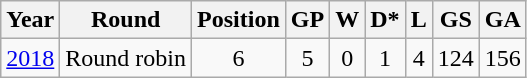<table class="wikitable" style="text-align: center;">
<tr>
<th>Year</th>
<th>Round</th>
<th>Position</th>
<th>GP</th>
<th>W</th>
<th>D*</th>
<th>L</th>
<th>GS</th>
<th>GA</th>
</tr>
<tr style=>
<td> <a href='#'>2018</a></td>
<td>Round robin</td>
<td>6</td>
<td>5</td>
<td>0</td>
<td>1</td>
<td>4</td>
<td>124</td>
<td>156</td>
</tr>
</table>
